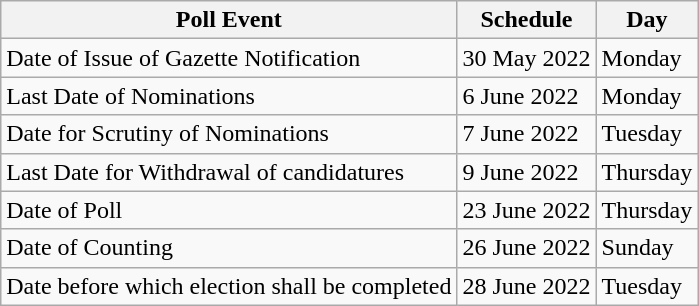<table class="wikitable">
<tr>
<th>Poll Event</th>
<th>Schedule</th>
<th>Day</th>
</tr>
<tr>
<td>Date of Issue of Gazette Notification</td>
<td>30 May 2022</td>
<td>Monday</td>
</tr>
<tr>
<td>Last Date of Nominations</td>
<td>6 June 2022</td>
<td>Monday</td>
</tr>
<tr>
<td>Date for Scrutiny of Nominations</td>
<td>7 June 2022</td>
<td>Tuesday</td>
</tr>
<tr>
<td>Last Date for Withdrawal of candidatures</td>
<td>9 June 2022</td>
<td>Thursday</td>
</tr>
<tr>
<td>Date of Poll</td>
<td>23 June 2022</td>
<td>Thursday</td>
</tr>
<tr>
<td>Date of Counting</td>
<td>26 June 2022</td>
<td>Sunday</td>
</tr>
<tr>
<td>Date before which election shall be completed</td>
<td>28 June 2022</td>
<td>Tuesday</td>
</tr>
</table>
